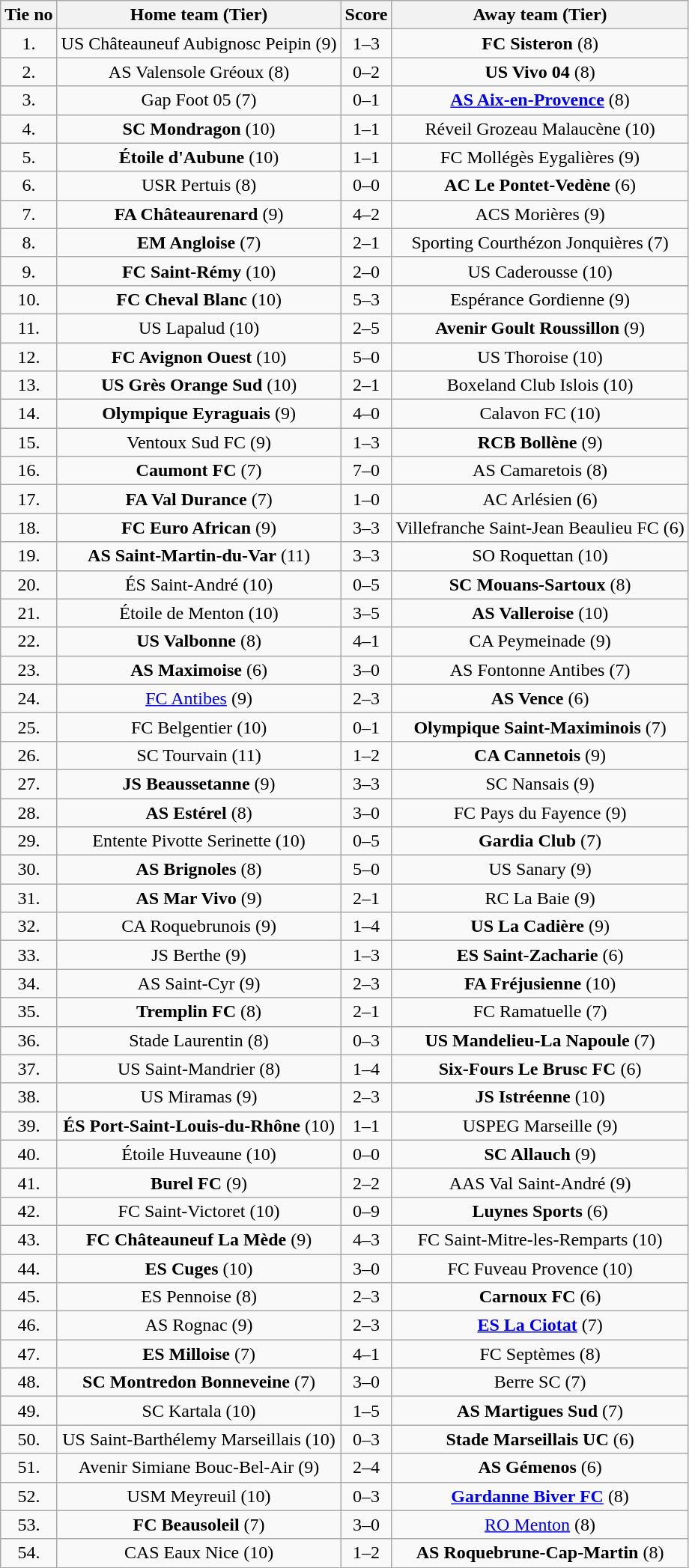<table class="wikitable" style="text-align: center">
<tr>
<th>Tie no</th>
<th>Home team (Tier)</th>
<th>Score</th>
<th>Away team (Tier)</th>
</tr>
<tr>
<td>1.</td>
<td>US Châteauneuf Aubignosc Peipin (9)</td>
<td>1–3</td>
<td><strong>FC Sisteron</strong> (8)</td>
</tr>
<tr>
<td>2.</td>
<td>AS Valensole Gréoux (8)</td>
<td>0–2</td>
<td><strong>US Vivo 04</strong> (8)</td>
</tr>
<tr>
<td>3.</td>
<td>Gap Foot 05 (7)</td>
<td>0–1</td>
<td><strong><a href='#'>AS Aix-en-Provence</a></strong> (8)</td>
</tr>
<tr>
<td>4.</td>
<td><strong>SC Mondragon</strong> (10)</td>
<td>1–1 </td>
<td>Réveil Grozeau Malaucène (10)</td>
</tr>
<tr>
<td>5.</td>
<td><strong>Étoile d'Aubune</strong> (10)</td>
<td>1–1 </td>
<td>FC Mollégès Eygalières (9)</td>
</tr>
<tr>
<td>6.</td>
<td>USR Pertuis (8)</td>
<td>0–0 </td>
<td><strong>AC Le Pontet-Vedène</strong> (6)</td>
</tr>
<tr>
<td>7.</td>
<td><strong>FA Châteaurenard</strong> (9)</td>
<td>4–2</td>
<td>ACS Morières (9)</td>
</tr>
<tr>
<td>8.</td>
<td><strong>EM Angloise</strong> (7)</td>
<td>2–1</td>
<td>Sporting Courthézon Jonquières (7)</td>
</tr>
<tr>
<td>9.</td>
<td><strong>FC Saint-Rémy</strong> (10)</td>
<td>2–0</td>
<td>US Caderousse (10)</td>
</tr>
<tr>
<td>10.</td>
<td><strong>FC Cheval Blanc</strong> (10)</td>
<td>5–3</td>
<td>Espérance Gordienne (9)</td>
</tr>
<tr>
<td>11.</td>
<td>US Lapalud (10)</td>
<td>2–5</td>
<td><strong>Avenir Goult Roussillon</strong> (9)</td>
</tr>
<tr>
<td>12.</td>
<td><strong>FC Avignon Ouest</strong> (10)</td>
<td>5–0</td>
<td>US Thoroise (10)</td>
</tr>
<tr>
<td>13.</td>
<td><strong>US Grès Orange Sud</strong> (10)</td>
<td>2–1</td>
<td>Boxeland Club Islois (10)</td>
</tr>
<tr>
<td>14.</td>
<td><strong>Olympique Eyraguais</strong> (9)</td>
<td>4–0</td>
<td>Calavon FC (10)</td>
</tr>
<tr>
<td>15.</td>
<td>Ventoux Sud FC (9)</td>
<td>1–3</td>
<td><strong>RCB Bollène</strong> (9)</td>
</tr>
<tr>
<td>16.</td>
<td><strong>Caumont FC</strong> (7)</td>
<td>7–0</td>
<td>AS Camaretois (8)</td>
</tr>
<tr>
<td>17.</td>
<td><strong>FA Val Durance</strong> (7)</td>
<td>1–0</td>
<td>AC Arlésien (6)</td>
</tr>
<tr>
<td>18.</td>
<td><strong>FC Euro African</strong> (9)</td>
<td>3–3 </td>
<td>Villefranche Saint-Jean Beaulieu FC (6)</td>
</tr>
<tr>
<td>19.</td>
<td><strong>AS Saint-Martin-du-Var</strong> (11)</td>
<td>3–3 </td>
<td>SO Roquettan (10)</td>
</tr>
<tr>
<td>20.</td>
<td>ÉS Saint-André (10)</td>
<td>0–5</td>
<td><strong>SC Mouans-Sartoux</strong> (8)</td>
</tr>
<tr>
<td>21.</td>
<td>Étoile de Menton (10)</td>
<td>3–5</td>
<td><strong>AS Valleroise</strong> (10)</td>
</tr>
<tr>
<td>22.</td>
<td><strong>US Valbonne</strong> (8)</td>
<td>4–1</td>
<td>CA Peymeinade (9)</td>
</tr>
<tr>
<td>23.</td>
<td><strong>AS Maximoise</strong> (6)</td>
<td>3–0</td>
<td>AS Fontonne Antibes (7)</td>
</tr>
<tr>
<td>24.</td>
<td><a href='#'>FC Antibes</a> (9)</td>
<td>2–3</td>
<td><strong>AS Vence</strong> (6)</td>
</tr>
<tr>
<td>25.</td>
<td>FC Belgentier (10)</td>
<td>0–1</td>
<td><strong>Olympique Saint-Maximinois</strong> (7)</td>
</tr>
<tr>
<td>26.</td>
<td>SC Tourvain (11)</td>
<td>1–2</td>
<td><strong>CA Cannetois</strong> (9)</td>
</tr>
<tr>
<td>27.</td>
<td><strong>JS Beaussetanne</strong> (9)</td>
<td>3–3 </td>
<td>SC Nansais (9)</td>
</tr>
<tr>
<td>28.</td>
<td><strong>AS Estérel</strong> (8)</td>
<td>3–0</td>
<td>FC Pays du Fayence (9)</td>
</tr>
<tr>
<td>29.</td>
<td>Entente Pivotte Serinette (10)</td>
<td>0–5</td>
<td><strong>Gardia Club</strong> (7)</td>
</tr>
<tr>
<td>30.</td>
<td><strong>AS Brignoles</strong> (8)</td>
<td>5–0</td>
<td>US Sanary (9)</td>
</tr>
<tr>
<td>31.</td>
<td><strong>AS Mar Vivo</strong> (9)</td>
<td>2–1</td>
<td>RC La Baie (9)</td>
</tr>
<tr>
<td>32.</td>
<td>CA Roquebrunois (9)</td>
<td>1–4</td>
<td><strong>US La Cadière</strong> (9)</td>
</tr>
<tr>
<td>33.</td>
<td>JS Berthe (9)</td>
<td>1–3</td>
<td><strong>ES Saint-Zacharie</strong> (6)</td>
</tr>
<tr>
<td>34.</td>
<td>AS Saint-Cyr (9)</td>
<td>2–3</td>
<td><strong>FA Fréjusienne</strong> (10)</td>
</tr>
<tr>
<td>35.</td>
<td><strong>Tremplin FC</strong> (8)</td>
<td>2–1</td>
<td>FC Ramatuelle (7)</td>
</tr>
<tr>
<td>36.</td>
<td>Stade Laurentin (8)</td>
<td>0–3</td>
<td><strong>US Mandelieu-La Napoule</strong> (7)</td>
</tr>
<tr>
<td>37.</td>
<td>US Saint-Mandrier (8)</td>
<td>1–4</td>
<td><strong>Six-Fours Le Brusc FC</strong> (6)</td>
</tr>
<tr>
<td>38.</td>
<td>US Miramas (9)</td>
<td>2–3</td>
<td><strong>JS Istréenne</strong> (10)</td>
</tr>
<tr>
<td>39.</td>
<td><strong>ÉS Port-Saint-Louis-du-Rhône</strong> (10)</td>
<td>1–1 </td>
<td>USPEG Marseille (9)</td>
</tr>
<tr>
<td>40.</td>
<td>Étoile Huveaune (10)</td>
<td>0–0 </td>
<td><strong>SC Allauch</strong> (9)</td>
</tr>
<tr>
<td>41.</td>
<td><strong>Burel FC</strong> (9)</td>
<td>2–2 </td>
<td>AAS Val Saint-André (9)</td>
</tr>
<tr>
<td>42.</td>
<td>FC Saint-Victoret (10)</td>
<td>0–9</td>
<td><strong>Luynes Sports</strong> (6)</td>
</tr>
<tr>
<td>43.</td>
<td><strong>FC Châteauneuf La Mède</strong> (9)</td>
<td>4–3</td>
<td>FC Saint-Mitre-les-Remparts (10)</td>
</tr>
<tr>
<td>44.</td>
<td><strong>ES Cuges</strong> (10)</td>
<td>3–0</td>
<td>FC Fuveau Provence (10)</td>
</tr>
<tr>
<td>45.</td>
<td>ES Pennoise (8)</td>
<td>2–3</td>
<td><strong>Carnoux FC</strong> (6)</td>
</tr>
<tr>
<td>46.</td>
<td>AS Rognac (9)</td>
<td>2–3</td>
<td><strong><a href='#'>ES La Ciotat</a></strong> (7)</td>
</tr>
<tr>
<td>47.</td>
<td><strong>ES Milloise</strong> (7)</td>
<td>4–1</td>
<td>FC Septèmes (8)</td>
</tr>
<tr>
<td>48.</td>
<td><strong>SC Montredon Bonneveine</strong> (7)</td>
<td>3–0</td>
<td>Berre SC (7)</td>
</tr>
<tr>
<td>49.</td>
<td>SC Kartala (10)</td>
<td>1–5</td>
<td><strong>AS Martigues Sud</strong> (7)</td>
</tr>
<tr>
<td>50.</td>
<td>US Saint-Barthélemy Marseillais (10)</td>
<td>0–3</td>
<td><strong>Stade Marseillais UC</strong> (6)</td>
</tr>
<tr>
<td>51.</td>
<td>Avenir Simiane Bouc-Bel-Air (9)</td>
<td>2–4</td>
<td><strong>AS Gémenos</strong> (6)</td>
</tr>
<tr>
<td>52.</td>
<td>USM Meyreuil (10)</td>
<td>0–3</td>
<td><strong><a href='#'>Gardanne Biver FC</a></strong> (8)</td>
</tr>
<tr>
<td>53.</td>
<td><strong>FC Beausoleil</strong> (7)</td>
<td>3–0</td>
<td><a href='#'>RO Menton</a> (8)</td>
</tr>
<tr>
<td>54.</td>
<td>CAS Eaux Nice (10)</td>
<td>1–2</td>
<td><strong>AS Roquebrune-Cap-Martin</strong> (8)</td>
</tr>
</table>
